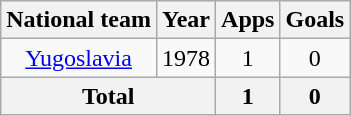<table class="wikitable" style="text-align:center">
<tr>
<th>National team</th>
<th>Year</th>
<th>Apps</th>
<th>Goals</th>
</tr>
<tr>
<td><a href='#'>Yugoslavia</a></td>
<td>1978</td>
<td>1</td>
<td>0</td>
</tr>
<tr>
<th colspan="2">Total</th>
<th>1</th>
<th>0</th>
</tr>
</table>
